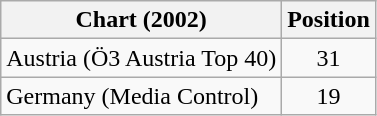<table class="wikitable sortable">
<tr>
<th>Chart (2002)</th>
<th>Position</th>
</tr>
<tr>
<td>Austria (Ö3 Austria Top 40)</td>
<td align="center">31</td>
</tr>
<tr>
<td>Germany (Media Control)</td>
<td align="center">19</td>
</tr>
</table>
